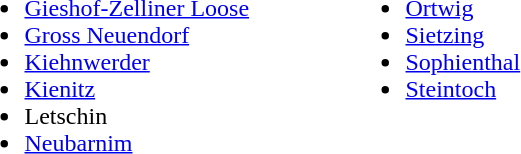<table>
<tr>
<td width="250" valign="top"><br><ul><li><a href='#'>Gieshof-Zelliner Loose</a></li><li><a href='#'>Gross Neuendorf</a></li><li><a href='#'>Kiehnwerder</a></li><li><a href='#'>Kienitz</a></li><li>Letschin</li><li><a href='#'>Neubarnim</a></li></ul></td>
<td width="250" valign="top"><br><ul><li><a href='#'>Ortwig</a></li><li><a href='#'>Sietzing</a></li><li><a href='#'>Sophienthal</a></li><li><a href='#'>Steintoch</a></li></ul></td>
</tr>
</table>
